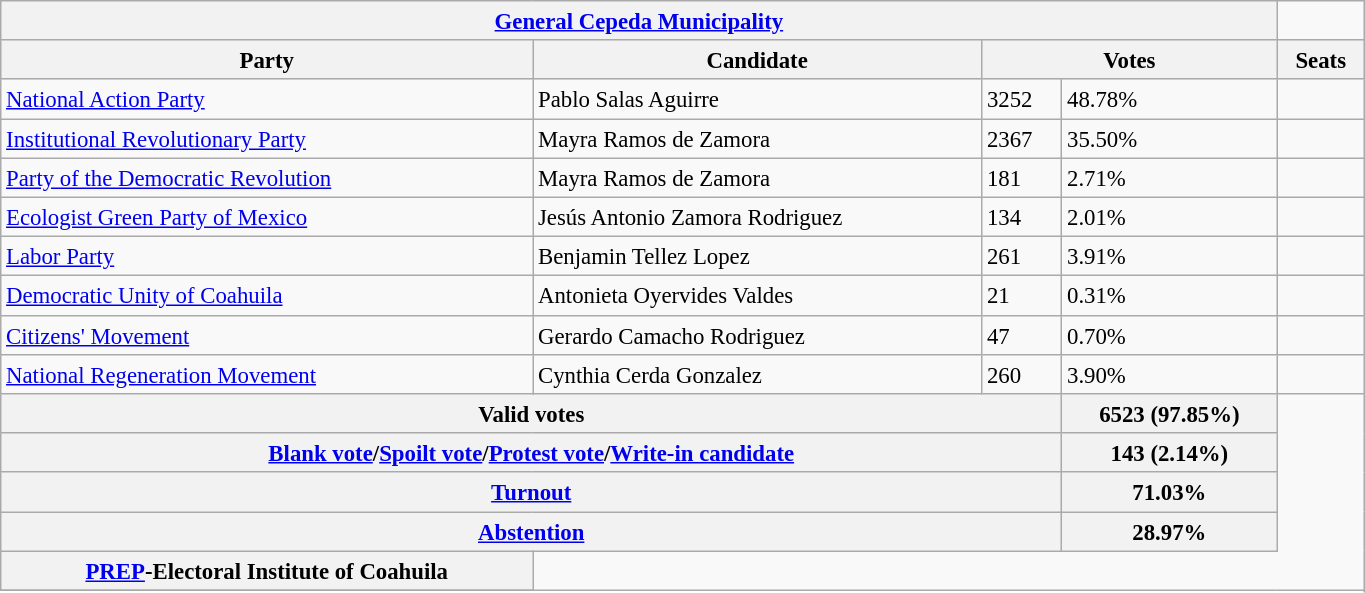<table class="wikitable collapsible collapsed" style="font-size:95%; width:72%; line-height:126%; margin-bottom:0">
<tr>
<th Colspan = 4> <strong><a href='#'>General Cepeda Municipality</a></strong></th>
</tr>
<tr style="background:#efefef;">
<th Colspan = 1><strong>Party</strong></th>
<th Colspan = 1><strong>Candidate</strong></th>
<th Colspan = 2><strong>Votes</strong></th>
<th Colspan = 1><strong>Seats</strong></th>
</tr>
<tr>
<td> <a href='#'>National Action Party</a></td>
<td>Pablo Salas Aguirre</td>
<td>3252</td>
<td>48.78%</td>
<td></td>
</tr>
<tr>
<td> <a href='#'>Institutional Revolutionary Party</a></td>
<td>Mayra Ramos de Zamora</td>
<td>2367</td>
<td>35.50%</td>
<td></td>
</tr>
<tr>
<td> <a href='#'>Party of the Democratic Revolution</a></td>
<td>Mayra Ramos de Zamora</td>
<td>181</td>
<td>2.71%</td>
<td></td>
</tr>
<tr>
<td> <a href='#'>Ecologist Green Party of Mexico</a></td>
<td>Jesús Antonio Zamora Rodriguez</td>
<td>134</td>
<td>2.01%</td>
<td></td>
</tr>
<tr>
<td> <a href='#'>Labor Party</a></td>
<td>Benjamin Tellez Lopez</td>
<td>261</td>
<td>3.91%</td>
<td></td>
</tr>
<tr>
<td><a href='#'>Democratic Unity of Coahuila</a></td>
<td>Antonieta Oyervides Valdes</td>
<td>21</td>
<td>0.31%</td>
<td></td>
</tr>
<tr>
<td> <a href='#'>Citizens' Movement</a></td>
<td>Gerardo Camacho Rodriguez</td>
<td>47</td>
<td>0.70%</td>
<td></td>
</tr>
<tr>
<td> <a href='#'>National Regeneration Movement</a></td>
<td>Cynthia Cerda Gonzalez</td>
<td>260</td>
<td>3.90%</td>
<td></td>
</tr>
<tr>
<th Colspan = 3><strong>Valid votes</strong></th>
<th>6523 (97.85%)</th>
</tr>
<tr>
<th Colspan = 3><strong><a href='#'>Blank vote</a>/<a href='#'>Spoilt vote</a>/<a href='#'>Protest vote</a>/<a href='#'>Write-in candidate</a></strong></th>
<th>143 (2.14%)</th>
</tr>
<tr>
<th Colspan = 3><strong><a href='#'>Turnout</a></strong></th>
<th>71.03%</th>
</tr>
<tr>
<th Colspan = 3><strong><a href='#'>Abstention</a></strong></th>
<th>28.97%</th>
</tr>
<tr>
<th Colspan =><a href='#'>PREP</a>-Electoral Institute of Coahuila</th>
</tr>
<tr>
</tr>
</table>
